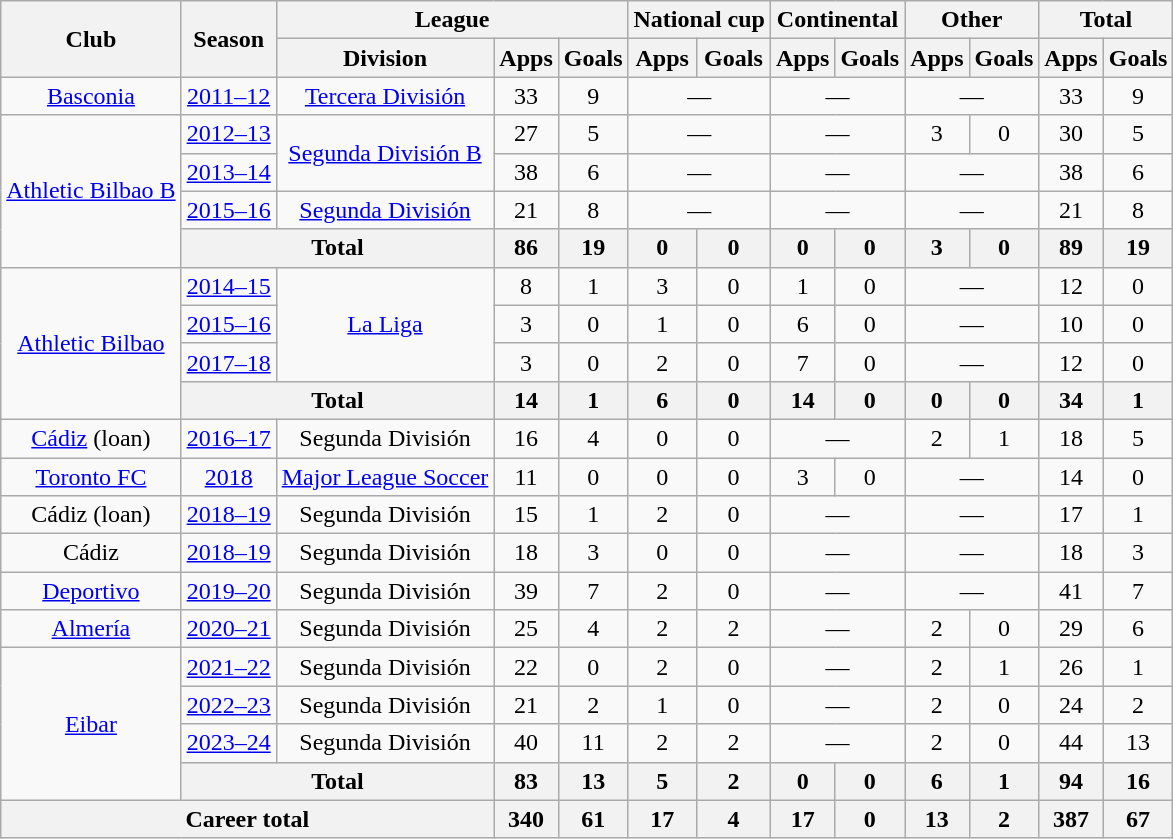<table class="wikitable" style="text-align:center">
<tr>
<th rowspan="2">Club</th>
<th rowspan="2">Season</th>
<th colspan="3">League</th>
<th colspan="2">National cup</th>
<th colspan="2">Continental</th>
<th colspan="2">Other</th>
<th colspan="2">Total</th>
</tr>
<tr>
<th>Division</th>
<th>Apps</th>
<th>Goals</th>
<th>Apps</th>
<th>Goals</th>
<th>Apps</th>
<th>Goals</th>
<th>Apps</th>
<th>Goals</th>
<th>Apps</th>
<th>Goals</th>
</tr>
<tr>
<td><a href='#'>Basconia</a></td>
<td><a href='#'>2011–12</a></td>
<td><a href='#'>Tercera División</a></td>
<td>33</td>
<td>9</td>
<td colspan="2">—</td>
<td colspan="2">—</td>
<td colspan="2">—</td>
<td>33</td>
<td>9</td>
</tr>
<tr>
<td rowspan="4"><a href='#'>Athletic Bilbao B</a></td>
<td><a href='#'>2012–13</a></td>
<td rowspan="2"><a href='#'>Segunda División B</a></td>
<td>27</td>
<td>5</td>
<td colspan="2">—</td>
<td colspan="2">—</td>
<td>3</td>
<td>0</td>
<td>30</td>
<td>5</td>
</tr>
<tr>
<td><a href='#'>2013–14</a></td>
<td>38</td>
<td>6</td>
<td colspan="2">—</td>
<td colspan="2">—</td>
<td colspan="2">—</td>
<td>38</td>
<td>6</td>
</tr>
<tr>
<td><a href='#'>2015–16</a></td>
<td><a href='#'>Segunda División</a></td>
<td>21</td>
<td>8</td>
<td colspan="2">—</td>
<td colspan="2">—</td>
<td colspan="2">—</td>
<td>21</td>
<td>8</td>
</tr>
<tr>
<th colspan="2">Total</th>
<th>86</th>
<th>19</th>
<th>0</th>
<th>0</th>
<th>0</th>
<th>0</th>
<th>3</th>
<th>0</th>
<th>89</th>
<th>19</th>
</tr>
<tr>
<td rowspan="4"><a href='#'>Athletic Bilbao</a></td>
<td><a href='#'>2014–15</a></td>
<td rowspan="3"><a href='#'>La Liga</a></td>
<td>8</td>
<td>1</td>
<td>3</td>
<td>0</td>
<td>1</td>
<td>0</td>
<td colspan="2">—</td>
<td>12</td>
<td>0</td>
</tr>
<tr>
<td><a href='#'>2015–16</a></td>
<td>3</td>
<td>0</td>
<td>1</td>
<td>0</td>
<td>6</td>
<td>0</td>
<td colspan="2">—</td>
<td>10</td>
<td>0</td>
</tr>
<tr>
<td><a href='#'>2017–18</a></td>
<td>3</td>
<td>0</td>
<td>2</td>
<td>0</td>
<td>7</td>
<td>0</td>
<td colspan="2">—</td>
<td>12</td>
<td>0</td>
</tr>
<tr>
<th colspan="2">Total</th>
<th>14</th>
<th>1</th>
<th>6</th>
<th>0</th>
<th>14</th>
<th>0</th>
<th>0</th>
<th>0</th>
<th>34</th>
<th>1</th>
</tr>
<tr>
<td><a href='#'>Cádiz</a> (loan)</td>
<td><a href='#'>2016–17</a></td>
<td>Segunda División</td>
<td>16</td>
<td>4</td>
<td>0</td>
<td>0</td>
<td colspan="2">—</td>
<td>2</td>
<td>1</td>
<td>18</td>
<td>5</td>
</tr>
<tr>
<td><a href='#'>Toronto FC</a></td>
<td><a href='#'>2018</a></td>
<td><a href='#'>Major League Soccer</a></td>
<td>11</td>
<td>0</td>
<td>0</td>
<td>0</td>
<td>3</td>
<td>0</td>
<td colspan="2">—</td>
<td>14</td>
<td>0</td>
</tr>
<tr>
<td>Cádiz (loan)</td>
<td><a href='#'>2018–19</a></td>
<td>Segunda División</td>
<td>15</td>
<td>1</td>
<td>2</td>
<td>0</td>
<td colspan="2">—</td>
<td colspan="2">—</td>
<td>17</td>
<td>1</td>
</tr>
<tr>
<td>Cádiz</td>
<td><a href='#'>2018–19</a></td>
<td>Segunda División</td>
<td>18</td>
<td>3</td>
<td>0</td>
<td>0</td>
<td colspan="2">—</td>
<td colspan="2">—</td>
<td>18</td>
<td>3</td>
</tr>
<tr>
<td><a href='#'>Deportivo</a></td>
<td><a href='#'>2019–20</a></td>
<td>Segunda División</td>
<td>39</td>
<td>7</td>
<td>2</td>
<td>0</td>
<td colspan="2">—</td>
<td colspan="2">—</td>
<td>41</td>
<td>7</td>
</tr>
<tr>
<td><a href='#'>Almería</a></td>
<td><a href='#'>2020–21</a></td>
<td>Segunda División</td>
<td>25</td>
<td>4</td>
<td>2</td>
<td>2</td>
<td colspan="2">—</td>
<td>2</td>
<td>0</td>
<td>29</td>
<td>6</td>
</tr>
<tr>
<td rowspan="4"><a href='#'>Eibar</a></td>
<td><a href='#'>2021–22</a></td>
<td>Segunda División</td>
<td>22</td>
<td>0</td>
<td>2</td>
<td>0</td>
<td colspan="2">—</td>
<td>2</td>
<td>1</td>
<td>26</td>
<td>1</td>
</tr>
<tr>
<td><a href='#'>2022–23</a></td>
<td>Segunda División</td>
<td>21</td>
<td>2</td>
<td>1</td>
<td>0</td>
<td colspan="2">—</td>
<td>2</td>
<td>0</td>
<td>24</td>
<td>2</td>
</tr>
<tr>
<td><a href='#'>2023–24</a></td>
<td>Segunda División</td>
<td>40</td>
<td>11</td>
<td>2</td>
<td>2</td>
<td colspan="2">—</td>
<td>2</td>
<td>0</td>
<td>44</td>
<td>13</td>
</tr>
<tr>
<th colspan="2">Total</th>
<th>83</th>
<th>13</th>
<th>5</th>
<th>2</th>
<th>0</th>
<th>0</th>
<th>6</th>
<th>1</th>
<th>94</th>
<th>16</th>
</tr>
<tr>
<th colspan="3">Career total</th>
<th>340</th>
<th>61</th>
<th>17</th>
<th>4</th>
<th>17</th>
<th>0</th>
<th>13</th>
<th>2</th>
<th>387</th>
<th>67</th>
</tr>
</table>
